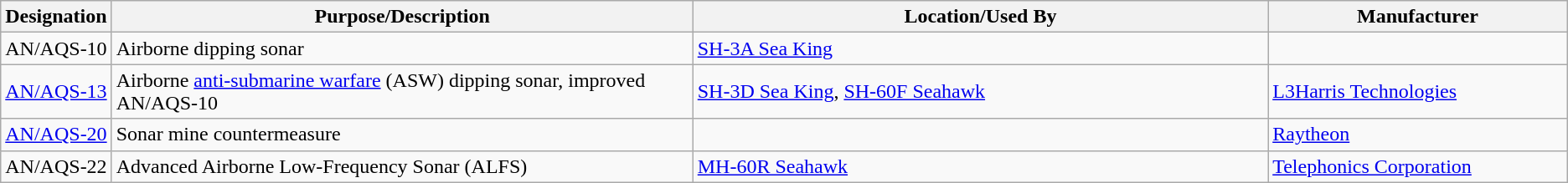<table class="wikitable sortable">
<tr>
<th scope="col">Designation</th>
<th scope="col" style="width: 500px;">Purpose/Description</th>
<th scope="col" style="width: 500px;">Location/Used By</th>
<th scope="col" style="width: 250px;">Manufacturer</th>
</tr>
<tr>
<td>AN/AQS-10</td>
<td>Airborne dipping sonar</td>
<td><a href='#'>SH-3A Sea King</a></td>
<td></td>
</tr>
<tr>
<td><a href='#'>AN/AQS-13</a></td>
<td>Airborne <a href='#'>anti-submarine warfare</a> (ASW) dipping sonar, improved AN/AQS-10</td>
<td><a href='#'>SH-3D Sea King</a>, <a href='#'>SH-60F Seahawk</a></td>
<td><a href='#'>L3Harris Technologies</a></td>
</tr>
<tr>
<td><a href='#'>AN/AQS-20</a></td>
<td>Sonar mine countermeasure</td>
<td></td>
<td><a href='#'>Raytheon</a></td>
</tr>
<tr>
<td>AN/AQS-22</td>
<td>Advanced Airborne Low-Frequency Sonar (ALFS)</td>
<td><a href='#'>MH-60R Seahawk</a></td>
<td><a href='#'>Telephonics Corporation</a></td>
</tr>
</table>
